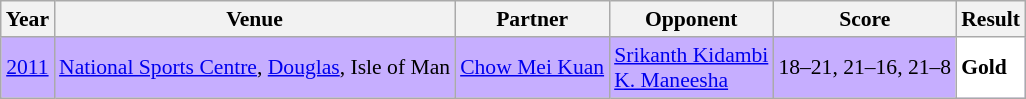<table class="sortable wikitable" style="font-size: 90%;">
<tr>
<th>Year</th>
<th>Venue</th>
<th>Partner</th>
<th>Opponent</th>
<th>Score</th>
<th>Result</th>
</tr>
<tr style="background:#C6AEFF">
<td align="center"><a href='#'>2011</a></td>
<td align="left"><a href='#'>National Sports Centre</a>, <a href='#'>Douglas</a>, Isle of Man</td>
<td align="left"> <a href='#'>Chow Mei Kuan</a></td>
<td align="left"> <a href='#'>Srikanth Kidambi</a><br> <a href='#'>K. Maneesha</a></td>
<td align="left">18–21, 21–16, 21–8</td>
<td style="text-align:left; background:white"> <strong>Gold</strong></td>
</tr>
</table>
